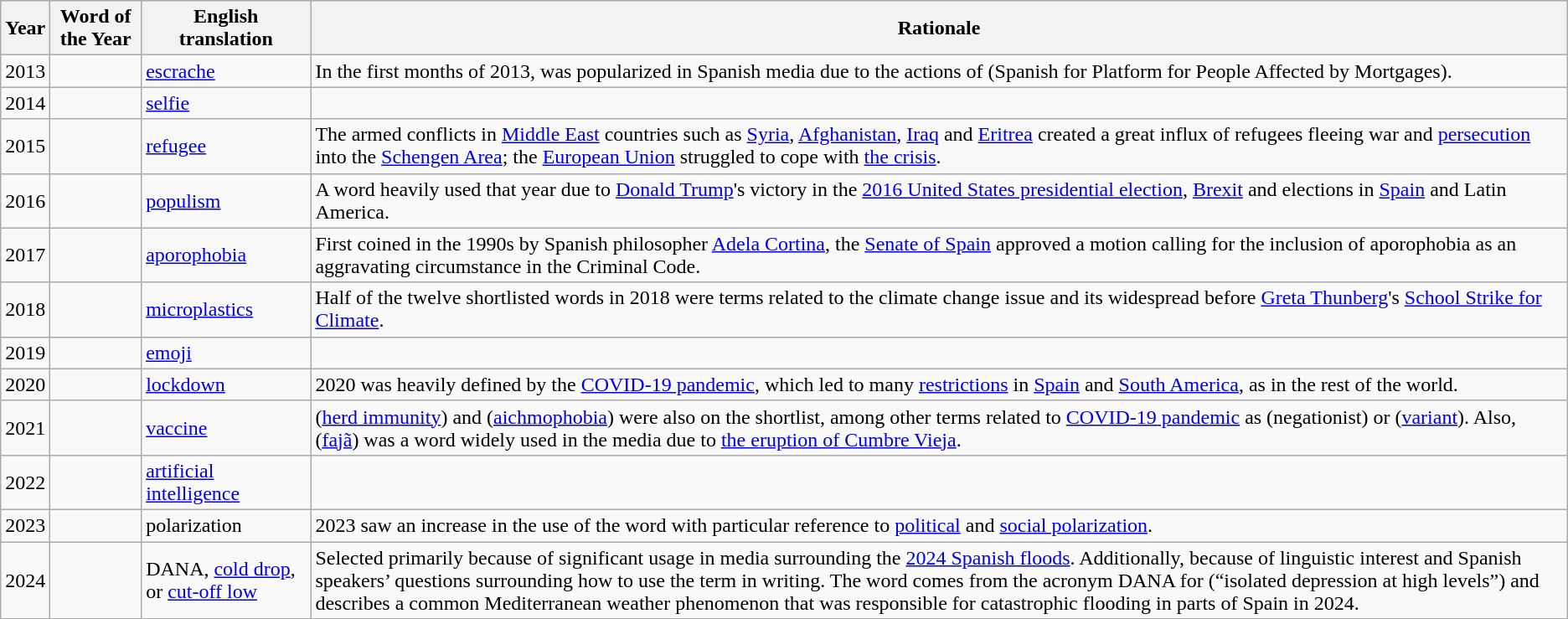<table class="wikitable">
<tr>
<th>Year</th>
<th>Word of the Year</th>
<th>English translation</th>
<th>Rationale</th>
</tr>
<tr>
<td>2013</td>
<td></td>
<td><a href='#'>escrache</a></td>
<td>In the first months of 2013,  was popularized in Spanish media due to the actions of  (Spanish for Platform for People Affected by Mortgages).</td>
</tr>
<tr>
<td>2014</td>
<td></td>
<td><a href='#'>selfie</a></td>
<td></td>
</tr>
<tr>
<td>2015</td>
<td></td>
<td><a href='#'>refugee</a></td>
<td>The armed conflicts in <a href='#'>Middle East</a> countries such as <a href='#'>Syria</a>, <a href='#'>Afghanistan</a>, <a href='#'>Iraq</a> and <a href='#'>Eritrea</a> created a great influx of refugees fleeing war and <a href='#'>persecution</a> into the <a href='#'>Schengen Area</a>; the <a href='#'>European Union</a> struggled to cope with <a href='#'>the crisis</a>.</td>
</tr>
<tr>
<td>2016</td>
<td></td>
<td><a href='#'>populism</a></td>
<td>A word heavily used that year due to <a href='#'>Donald Trump</a>'s victory in the <a href='#'>2016 United States presidential election</a>, <a href='#'>Brexit</a> and elections in <a href='#'>Spain</a> and Latin America.</td>
</tr>
<tr>
<td>2017</td>
<td></td>
<td><a href='#'>aporophobia</a></td>
<td>First coined in the 1990s by Spanish philosopher <a href='#'>Adela Cortina</a>, the <a href='#'>Senate of Spain</a> approved a motion calling for the inclusion of aporophobia as an aggravating circumstance in the Criminal Code.</td>
</tr>
<tr>
<td>2018</td>
<td></td>
<td><a href='#'>microplastics</a></td>
<td>Half of the twelve shortlisted words in 2018 were terms related to the climate change issue and its widespread before <a href='#'>Greta Thunberg</a>'s <a href='#'>School Strike for Climate</a>.</td>
</tr>
<tr>
<td>2019</td>
<td></td>
<td><a href='#'>emoji</a></td>
<td></td>
</tr>
<tr>
<td>2020</td>
<td></td>
<td><a href='#'>lockdown</a></td>
<td>2020 was heavily defined by the <a href='#'>COVID-19 pandemic</a>, which led to many <a href='#'>restrictions</a> in <a href='#'>Spain</a> and <a href='#'>South America</a>, as in the rest of the world.</td>
</tr>
<tr>
<td>2021</td>
<td></td>
<td><a href='#'>vaccine</a></td>
<td> (<a href='#'>herd immunity</a>) and  (<a href='#'>aichmophobia</a>) were also on the shortlist, among other terms related to <a href='#'>COVID-19 pandemic</a> as  (negationist) or  (<a href='#'>variant</a>). Also,  (<a href='#'>fajã</a>) was a word widely used in the media due to <a href='#'>the eruption of Cumbre Vieja</a>.</td>
</tr>
<tr>
<td>2022</td>
<td></td>
<td><a href='#'>artificial intelligence</a></td>
<td></td>
</tr>
<tr>
<td>2023</td>
<td></td>
<td>polarization</td>
<td>2023 saw an increase in the use of the word with particular reference to <a href='#'>political</a> and <a href='#'>social polarization</a>.</td>
</tr>
<tr>
<td>2024</td>
<td></td>
<td>DANA, <a href='#'>cold drop</a>, or <a href='#'>cut-off low</a></td>
<td>Selected primarily because of significant usage in media surrounding the <a href='#'>2024 Spanish floods</a>. Additionally, because of linguistic interest and Spanish speakers’ questions surrounding how to use the term in writing. The word  comes from the acronym DANA for  (“isolated depression at high levels”) and describes a common Mediterranean weather phenomenon that was responsible for catastrophic flooding in parts of Spain in 2024.</td>
</tr>
</table>
